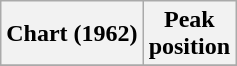<table class="wikitable sortable">
<tr>
<th align="left">Chart (1962)</th>
<th align="center">Peak<br>position</th>
</tr>
<tr>
</tr>
</table>
